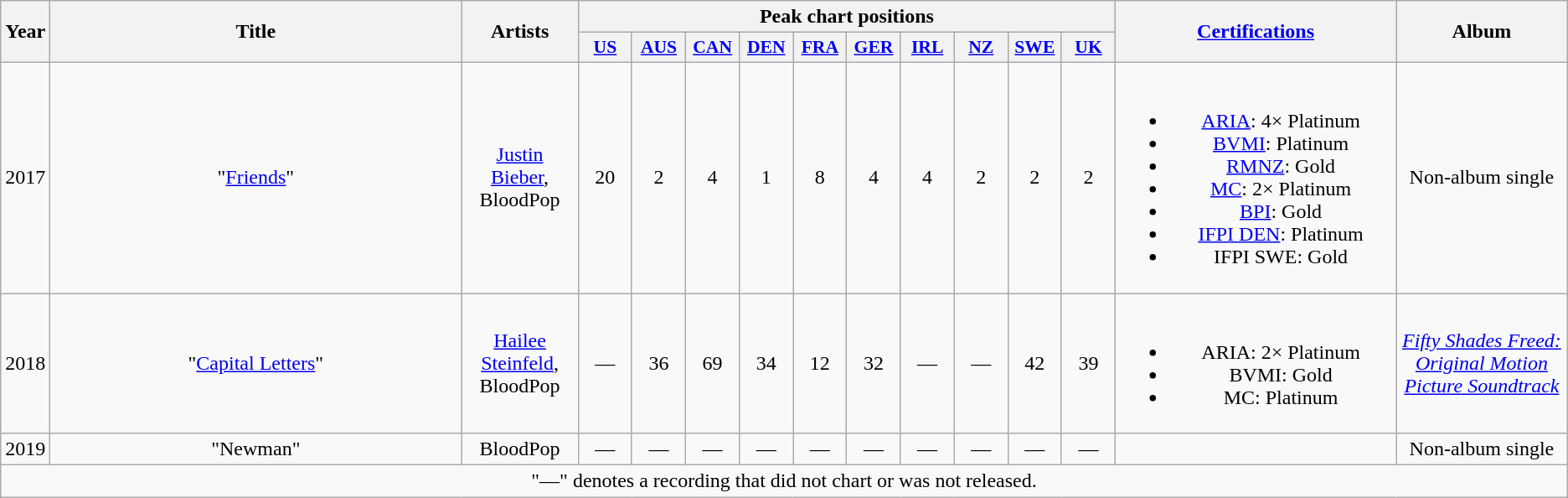<table class="wikitable plainrowheaders" style="text-align:center;">
<tr>
<th rowspan="2">Year</th>
<th rowspan="2" scope="col" style="width:20em;">Title</th>
<th rowspan="2">Artists</th>
<th colspan="10" scope="col">Peak chart positions</th>
<th rowspan="2" scope="col" style="width:13.5em;"><a href='#'>Certifications</a></th>
<th rowspan="2" scope="col">Album</th>
</tr>
<tr>
<th scope="col" style="width:2.5em;font-size:90%;"><a href='#'>US</a><br></th>
<th scope="col" style="width:2.5em;font-size:90%;"><a href='#'>AUS</a><br></th>
<th scope="col" style="width:2.5em;font-size:90%;"><a href='#'>CAN</a><br></th>
<th scope="col" style="width:2.5em;font-size:90%;"><a href='#'>DEN</a><br></th>
<th scope="col" style="width:2.5em;font-size:90%;"><a href='#'>FRA</a><br></th>
<th scope="col" style="width:2.5em;font-size:90%;"><a href='#'>GER</a><br></th>
<th scope="col" style="width:2.5em;font-size:90%;"><a href='#'>IRL</a><br></th>
<th scope="col" style="width:2.5em;font-size:90%;"><a href='#'>NZ</a><br></th>
<th scope="col" style="width:2.5em;font-size:90%;"><a href='#'>SWE</a><br></th>
<th scope="col" style="width:2.5em;font-size:90%;"><a href='#'>UK</a><br></th>
</tr>
<tr>
<td>2017</td>
<td scope="row">"<a href='#'>Friends</a>"</td>
<td><a href='#'>Justin Bieber</a>, BloodPop</td>
<td>20</td>
<td>2</td>
<td>4</td>
<td>1</td>
<td>8</td>
<td>4</td>
<td>4</td>
<td>2</td>
<td>2</td>
<td>2</td>
<td><br><ul><li><a href='#'>ARIA</a>: 4× Platinum</li><li><a href='#'>BVMI</a>: Platinum</li><li><a href='#'>RMNZ</a>: Gold</li><li><a href='#'>MC</a>: 2× Platinum</li><li><a href='#'>BPI</a>: Gold</li><li><a href='#'>IFPI DEN</a>: Platinum</li><li>IFPI SWE: Gold</li></ul></td>
<td>Non-album single</td>
</tr>
<tr>
<td>2018</td>
<td>"<a href='#'>Capital Letters</a>"</td>
<td><a href='#'>Hailee Steinfeld</a>, BloodPop</td>
<td>—</td>
<td>36<br></td>
<td>69</td>
<td>34<br></td>
<td>12</td>
<td>32</td>
<td>—</td>
<td>—</td>
<td>42</td>
<td>39</td>
<td><br><ul><li>ARIA: 2× Platinum</li><li>BVMI: Gold</li><li>MC: Platinum</li></ul></td>
<td><em><a href='#'>Fifty Shades Freed: Original Motion Picture Soundtrack</a></em></td>
</tr>
<tr>
<td rowspan="1">2019</td>
<td>"Newman"</td>
<td>BloodPop</td>
<td>—</td>
<td>—</td>
<td>—</td>
<td>—</td>
<td>—</td>
<td>—</td>
<td>—</td>
<td>—</td>
<td>—</td>
<td>—</td>
<td></td>
<td>Non-album single</td>
</tr>
<tr>
<td colspan="15">"—" denotes a recording that did not chart or was not released.</td>
</tr>
</table>
